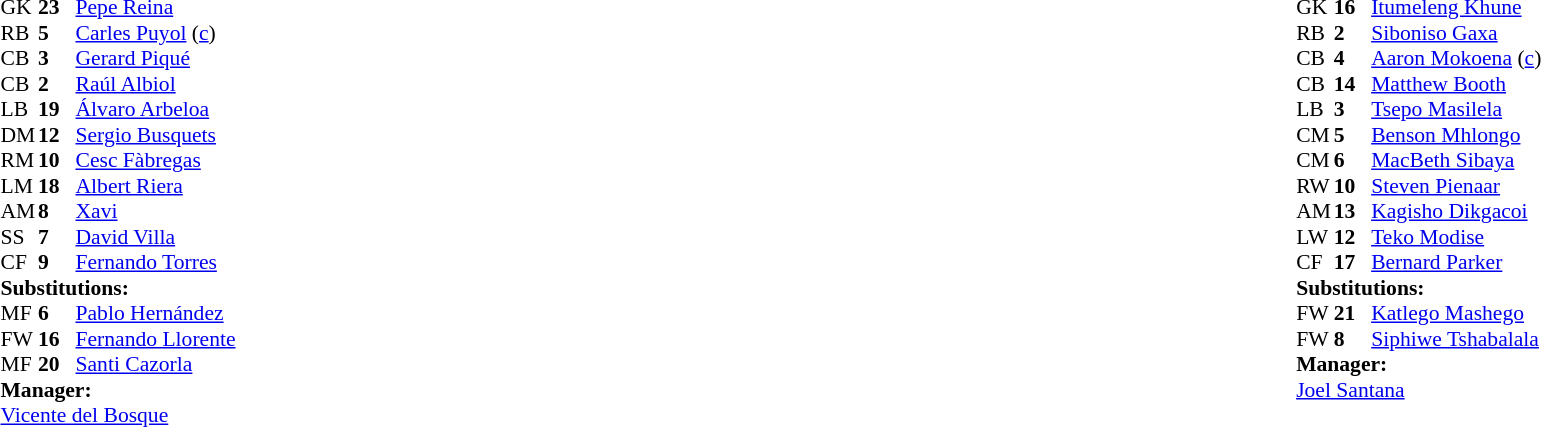<table width="100%">
<tr>
<td valign="top" width="50%"><br><table style="font-size: 90%" cellspacing="0" cellpadding="0">
<tr>
<th width="25"></th>
<th width="25"></th>
</tr>
<tr>
<td>GK</td>
<td><strong>23</strong></td>
<td><a href='#'>Pepe Reina</a></td>
</tr>
<tr>
<td>RB</td>
<td><strong>5</strong></td>
<td><a href='#'>Carles Puyol</a> (<a href='#'>c</a>)</td>
</tr>
<tr>
<td>CB</td>
<td><strong>3</strong></td>
<td><a href='#'>Gerard Piqué</a></td>
<td></td>
</tr>
<tr>
<td>CB</td>
<td><strong>2</strong></td>
<td><a href='#'>Raúl Albiol</a></td>
<td></td>
</tr>
<tr>
<td>LB</td>
<td><strong>19</strong></td>
<td><a href='#'>Álvaro Arbeloa</a></td>
</tr>
<tr>
<td>DM</td>
<td><strong>12</strong></td>
<td><a href='#'>Sergio Busquets</a></td>
</tr>
<tr>
<td>RM</td>
<td><strong>10</strong></td>
<td><a href='#'>Cesc Fàbregas</a></td>
</tr>
<tr>
<td>LM</td>
<td><strong>18</strong></td>
<td><a href='#'>Albert Riera</a></td>
<td></td>
<td></td>
</tr>
<tr>
<td>AM</td>
<td><strong>8</strong></td>
<td><a href='#'>Xavi</a></td>
</tr>
<tr>
<td>SS</td>
<td><strong>7</strong></td>
<td><a href='#'>David Villa</a></td>
<td></td>
<td></td>
</tr>
<tr>
<td>CF</td>
<td><strong>9</strong></td>
<td><a href='#'>Fernando Torres</a></td>
<td></td>
<td></td>
</tr>
<tr>
<td colspan=3><strong>Substitutions:</strong></td>
</tr>
<tr>
<td>MF</td>
<td><strong>6</strong></td>
<td><a href='#'>Pablo Hernández</a></td>
<td></td>
<td></td>
</tr>
<tr>
<td>FW</td>
<td><strong>16</strong></td>
<td><a href='#'>Fernando Llorente</a></td>
<td></td>
<td></td>
</tr>
<tr>
<td>MF</td>
<td><strong>20</strong></td>
<td><a href='#'>Santi Cazorla</a></td>
<td></td>
<td></td>
</tr>
<tr>
<td colspan=3><strong>Manager:</strong></td>
</tr>
<tr>
<td colspan="4"><a href='#'>Vicente del Bosque</a></td>
</tr>
</table>
</td>
<td valign="top"></td>
<td valign="top" width="50%"><br><table style="font-size: 90%" cellspacing="0" cellpadding="0" align=center>
<tr>
<th width="25"></th>
<th width="25"></th>
</tr>
<tr>
<td>GK</td>
<td><strong>16</strong></td>
<td><a href='#'>Itumeleng Khune</a></td>
</tr>
<tr>
<td>RB</td>
<td><strong>2</strong></td>
<td><a href='#'>Siboniso Gaxa</a></td>
</tr>
<tr>
<td>CB</td>
<td><strong>4</strong></td>
<td><a href='#'>Aaron Mokoena</a> (<a href='#'>c</a>)</td>
</tr>
<tr>
<td>CB</td>
<td><strong>14</strong></td>
<td><a href='#'>Matthew Booth</a></td>
</tr>
<tr>
<td>LB</td>
<td><strong>3</strong></td>
<td><a href='#'>Tsepo Masilela</a></td>
</tr>
<tr>
<td>CM</td>
<td><strong>5</strong></td>
<td><a href='#'>Benson Mhlongo</a></td>
</tr>
<tr>
<td>CM</td>
<td><strong>6</strong></td>
<td><a href='#'>MacBeth Sibaya</a></td>
<td></td>
<td></td>
</tr>
<tr>
<td>RW</td>
<td><strong>10</strong></td>
<td><a href='#'>Steven Pienaar</a></td>
</tr>
<tr>
<td>AM</td>
<td><strong>13</strong></td>
<td><a href='#'>Kagisho Dikgacoi</a></td>
<td></td>
</tr>
<tr>
<td>LW</td>
<td><strong>12</strong></td>
<td><a href='#'>Teko Modise</a></td>
<td></td>
</tr>
<tr>
<td>CF</td>
<td><strong>17</strong></td>
<td><a href='#'>Bernard Parker</a></td>
<td></td>
<td></td>
</tr>
<tr>
<td colspan=3><strong>Substitutions:</strong></td>
</tr>
<tr>
<td>FW</td>
<td><strong>21</strong></td>
<td><a href='#'>Katlego Mashego</a></td>
<td></td>
<td></td>
</tr>
<tr>
<td>FW</td>
<td><strong>8</strong></td>
<td><a href='#'>Siphiwe Tshabalala</a></td>
<td></td>
<td></td>
</tr>
<tr>
<td colspan=3><strong>Manager:</strong></td>
</tr>
<tr>
<td colspan="4"> <a href='#'>Joel Santana</a></td>
</tr>
</table>
</td>
</tr>
</table>
